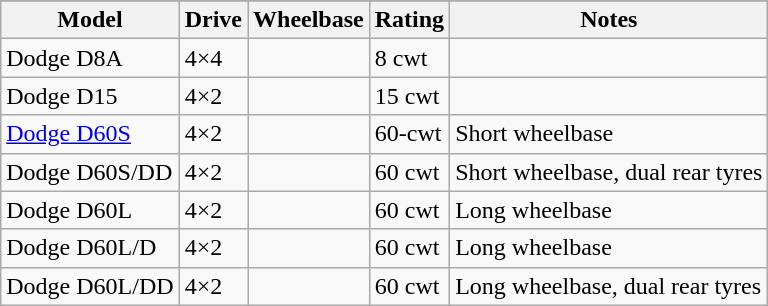<table class="wikitable">
<tr>
</tr>
<tr>
<th>Model</th>
<th>Drive</th>
<th>Wheelbase</th>
<th>Rating</th>
<th>Notes</th>
</tr>
<tr>
<td>Dodge D8A</td>
<td>4×4</td>
<td></td>
<td>8 cwt</td>
<td></td>
</tr>
<tr>
<td>Dodge D15</td>
<td>4×2</td>
<td></td>
<td>15 cwt</td>
<td></td>
</tr>
<tr>
<td><a href='#'>Dodge D60S</a></td>
<td>4×2</td>
<td></td>
<td>60-cwt</td>
<td>Short wheelbase</td>
</tr>
<tr>
<td>Dodge D60S/DD</td>
<td>4×2</td>
<td></td>
<td>60 cwt</td>
<td>Short wheelbase, dual rear tyres</td>
</tr>
<tr>
<td>Dodge D60L</td>
<td>4×2</td>
<td></td>
<td>60 cwt</td>
<td>Long wheelbase</td>
</tr>
<tr>
<td>Dodge D60L/D</td>
<td>4×2</td>
<td></td>
<td>60 cwt</td>
<td>Long wheelbase</td>
</tr>
<tr>
<td>Dodge D60L/DD</td>
<td>4×2</td>
<td></td>
<td>60 cwt</td>
<td>Long wheelbase, dual rear tyres</td>
</tr>
</table>
